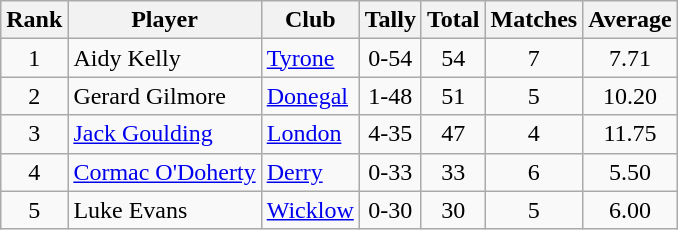<table class="wikitable">
<tr>
<th>Rank</th>
<th>Player</th>
<th>Club</th>
<th>Tally</th>
<th>Total</th>
<th>Matches</th>
<th>Average</th>
</tr>
<tr>
<td rowspan="1" style="text-align:center;">1</td>
<td>Aidy Kelly</td>
<td><a href='#'>Tyrone</a></td>
<td align=center>0-54</td>
<td align=center>54</td>
<td align=center>7</td>
<td align=center>7.71</td>
</tr>
<tr>
<td rowspan="1" style="text-align:center;">2</td>
<td>Gerard Gilmore</td>
<td><a href='#'>Donegal</a></td>
<td align=center>1-48</td>
<td align=center>51</td>
<td align=center>5</td>
<td align=center>10.20</td>
</tr>
<tr>
<td rowspan="1" style="text-align:center;">3</td>
<td><a href='#'>Jack Goulding</a></td>
<td><a href='#'>London</a></td>
<td align=center>4-35</td>
<td align=center>47</td>
<td align=center>4</td>
<td align=center>11.75</td>
</tr>
<tr>
<td rowspan="1" style="text-align:center;">4</td>
<td><a href='#'>Cormac O'Doherty</a></td>
<td><a href='#'>Derry</a></td>
<td align=center>0-33</td>
<td align=center>33</td>
<td align=center>6</td>
<td align=center>5.50</td>
</tr>
<tr>
<td rowspan="1" style="text-align:center;">5</td>
<td>Luke Evans</td>
<td><a href='#'>Wicklow</a></td>
<td align=center>0-30</td>
<td align=center>30</td>
<td align=center>5</td>
<td align=center>6.00</td>
</tr>
</table>
